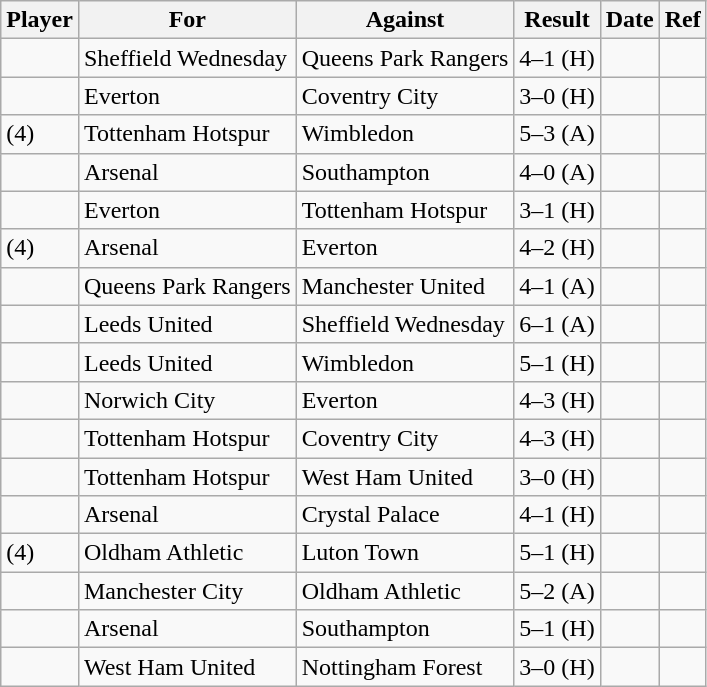<table class="wikitable">
<tr>
<th>Player</th>
<th>For</th>
<th>Against</th>
<th style="text-align:center">Result</th>
<th>Date</th>
<th>Ref</th>
</tr>
<tr>
<td> </td>
<td>Sheffield Wednesday</td>
<td>Queens Park Rangers</td>
<td>4–1 (H)</td>
<td></td>
<td></td>
</tr>
<tr>
<td> </td>
<td>Everton</td>
<td>Coventry City</td>
<td>3–0 (H)</td>
<td></td>
<td></td>
</tr>
<tr>
<td>  (4)</td>
<td>Tottenham Hotspur</td>
<td>Wimbledon</td>
<td>5–3 (A)</td>
<td></td>
<td></td>
</tr>
<tr>
<td> </td>
<td>Arsenal</td>
<td>Southampton</td>
<td>4–0 (A)</td>
<td></td>
<td></td>
</tr>
<tr>
<td> </td>
<td>Everton</td>
<td>Tottenham Hotspur</td>
<td>3–1 (H)</td>
<td></td>
<td></td>
</tr>
<tr>
<td>  (4)</td>
<td>Arsenal</td>
<td>Everton</td>
<td>4–2 (H)</td>
<td></td>
<td></td>
</tr>
<tr>
<td> </td>
<td>Queens Park Rangers</td>
<td>Manchester United</td>
<td>4–1 (A)</td>
<td></td>
<td></td>
</tr>
<tr>
<td> </td>
<td>Leeds United</td>
<td>Sheffield Wednesday</td>
<td>6–1 (A)</td>
<td></td>
<td></td>
</tr>
<tr>
<td> </td>
<td>Leeds United</td>
<td>Wimbledon</td>
<td>5–1 (H)</td>
<td></td>
<td></td>
</tr>
<tr>
<td> </td>
<td>Norwich City</td>
<td>Everton</td>
<td>4–3 (H)</td>
<td></td>
<td></td>
</tr>
<tr>
<td> </td>
<td>Tottenham Hotspur</td>
<td>Coventry City</td>
<td>4–3 (H)</td>
<td></td>
<td></td>
</tr>
<tr>
<td> </td>
<td>Tottenham Hotspur</td>
<td>West Ham United</td>
<td>3–0 (H)</td>
<td></td>
<td></td>
</tr>
<tr>
<td> </td>
<td>Arsenal</td>
<td>Crystal Palace</td>
<td>4–1 (H)</td>
<td></td>
<td></td>
</tr>
<tr>
<td>  (4)</td>
<td>Oldham Athletic</td>
<td>Luton Town</td>
<td>5–1 (H)</td>
<td></td>
<td></td>
</tr>
<tr>
<td> </td>
<td>Manchester City</td>
<td>Oldham Athletic</td>
<td>5–2 (A)</td>
<td></td>
<td></td>
</tr>
<tr>
<td> </td>
<td>Arsenal</td>
<td>Southampton</td>
<td>5–1 (H)</td>
<td></td>
<td></td>
</tr>
<tr>
<td> </td>
<td>West Ham United</td>
<td>Nottingham Forest</td>
<td>3–0 (H)</td>
<td></td>
<td></td>
</tr>
</table>
